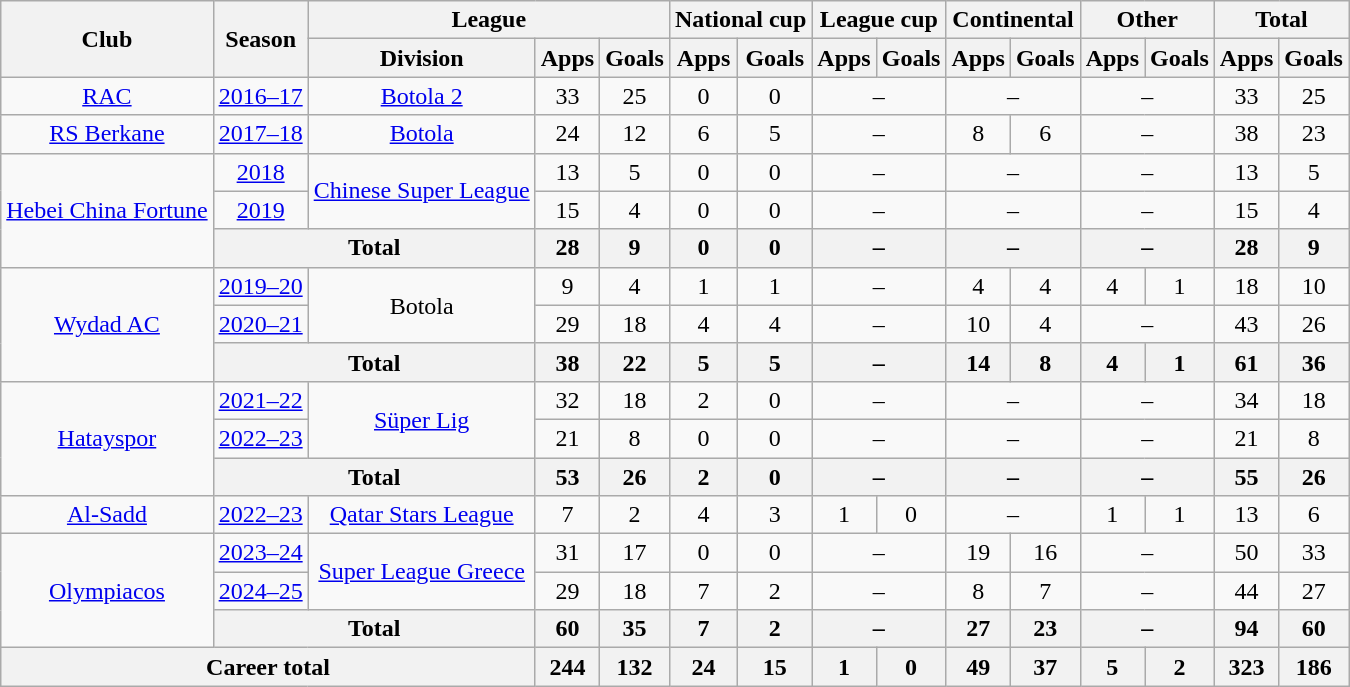<table class="wikitable" style="text-align:center">
<tr>
<th rowspan="2">Club</th>
<th rowspan="2">Season</th>
<th colspan="3">League</th>
<th colspan="2">National cup</th>
<th colspan="2">League cup</th>
<th colspan="2">Continental</th>
<th colspan="2">Other</th>
<th colspan="2">Total</th>
</tr>
<tr>
<th>Division</th>
<th>Apps</th>
<th>Goals</th>
<th>Apps</th>
<th>Goals</th>
<th>Apps</th>
<th>Goals</th>
<th>Apps</th>
<th>Goals</th>
<th>Apps</th>
<th>Goals</th>
<th>Apps</th>
<th>Goals</th>
</tr>
<tr>
<td><a href='#'>RAC</a></td>
<td><a href='#'>2016–17</a></td>
<td><a href='#'>Botola 2</a></td>
<td>33</td>
<td>25</td>
<td>0</td>
<td>0</td>
<td colspan="2">–</td>
<td colspan="2">–</td>
<td colspan="2">–</td>
<td>33</td>
<td>25</td>
</tr>
<tr>
<td><a href='#'>RS Berkane</a></td>
<td><a href='#'>2017–18</a></td>
<td><a href='#'>Botola</a></td>
<td>24</td>
<td>12</td>
<td>6</td>
<td>5</td>
<td colspan="2">–</td>
<td>8</td>
<td>6</td>
<td colspan="2">–</td>
<td>38</td>
<td>23</td>
</tr>
<tr>
<td rowspan="3"><a href='#'>Hebei China Fortune</a></td>
<td><a href='#'>2018</a></td>
<td rowspan="2"><a href='#'>Chinese Super League</a></td>
<td>13</td>
<td>5</td>
<td>0</td>
<td>0</td>
<td colspan="2">–</td>
<td colspan="2">–</td>
<td colspan="2">–</td>
<td>13</td>
<td>5</td>
</tr>
<tr>
<td><a href='#'>2019</a></td>
<td>15</td>
<td>4</td>
<td>0</td>
<td>0</td>
<td colspan="2">–</td>
<td colspan="2">–</td>
<td colspan="2">–</td>
<td>15</td>
<td>4</td>
</tr>
<tr>
<th colspan="2">Total</th>
<th>28</th>
<th>9</th>
<th>0</th>
<th>0</th>
<th colspan="2">–</th>
<th colspan="2">–</th>
<th colspan="2">–</th>
<th>28</th>
<th>9</th>
</tr>
<tr>
<td rowspan="3"><a href='#'>Wydad AC</a></td>
<td><a href='#'>2019–20</a></td>
<td rowspan="2">Botola</td>
<td>9</td>
<td>4</td>
<td>1</td>
<td>1</td>
<td colspan="2">–</td>
<td>4</td>
<td>4</td>
<td>4</td>
<td>1</td>
<td>18</td>
<td>10</td>
</tr>
<tr>
<td><a href='#'>2020–21</a></td>
<td>29</td>
<td>18</td>
<td>4</td>
<td>4</td>
<td colspan="2">–</td>
<td>10</td>
<td>4</td>
<td colspan="2">–</td>
<td>43</td>
<td>26</td>
</tr>
<tr>
<th colspan="2">Total</th>
<th>38</th>
<th>22</th>
<th>5</th>
<th>5</th>
<th colspan="2">–</th>
<th>14</th>
<th>8</th>
<th>4</th>
<th>1</th>
<th>61</th>
<th>36</th>
</tr>
<tr>
<td rowspan="3"><a href='#'>Hatayspor</a></td>
<td><a href='#'>2021–22</a></td>
<td rowspan="2"><a href='#'>Süper Lig</a></td>
<td>32</td>
<td>18</td>
<td>2</td>
<td>0</td>
<td colspan="2">–</td>
<td colspan="2">–</td>
<td colspan="2">–</td>
<td>34</td>
<td>18</td>
</tr>
<tr>
<td><a href='#'>2022–23</a></td>
<td>21</td>
<td>8</td>
<td>0</td>
<td>0</td>
<td colspan="2">–</td>
<td colspan="2">–</td>
<td colspan="2">–</td>
<td>21</td>
<td>8</td>
</tr>
<tr>
<th colspan="2">Total</th>
<th>53</th>
<th>26</th>
<th>2</th>
<th>0</th>
<th colspan="2">–</th>
<th colspan="2">–</th>
<th colspan="2">–</th>
<th>55</th>
<th>26</th>
</tr>
<tr>
<td><a href='#'>Al-Sadd</a></td>
<td><a href='#'>2022–23</a></td>
<td><a href='#'>Qatar Stars League</a></td>
<td>7</td>
<td>2</td>
<td>4</td>
<td>3</td>
<td>1</td>
<td>0</td>
<td colspan="2">–</td>
<td>1</td>
<td>1</td>
<td>13</td>
<td>6</td>
</tr>
<tr>
<td rowspan="3"><a href='#'>Olympiacos</a></td>
<td><a href='#'>2023–24</a></td>
<td rowspan="2"><a href='#'>Super League Greece</a></td>
<td>31</td>
<td>17</td>
<td>0</td>
<td>0</td>
<td colspan="2">–</td>
<td>19</td>
<td>16</td>
<td colspan="2">–</td>
<td>50</td>
<td>33</td>
</tr>
<tr>
<td><a href='#'>2024–25</a></td>
<td>29</td>
<td>18</td>
<td>7</td>
<td>2</td>
<td colspan="2">–</td>
<td>8</td>
<td>7</td>
<td colspan="2">–</td>
<td>44</td>
<td>27</td>
</tr>
<tr>
<th colspan="2">Total</th>
<th>60</th>
<th>35</th>
<th>7</th>
<th>2</th>
<th colspan="2">–</th>
<th>27</th>
<th>23</th>
<th colspan="2">–</th>
<th>94</th>
<th>60</th>
</tr>
<tr>
<th colspan="3">Career total</th>
<th>244</th>
<th>132</th>
<th>24</th>
<th>15</th>
<th>1</th>
<th>0</th>
<th>49</th>
<th>37</th>
<th>5</th>
<th>2</th>
<th>323</th>
<th>186</th>
</tr>
</table>
